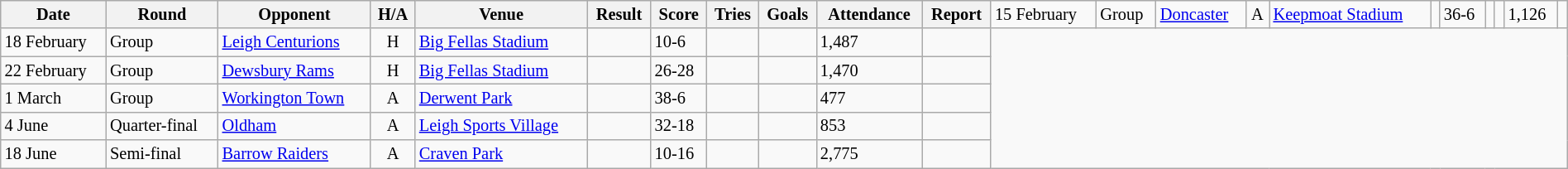<table class="wikitable" style="font-size:85%;" width="100%">
<tr>
<th>Date</th>
<th>Round</th>
<th>Opponent</th>
<th>H/A</th>
<th>Venue</th>
<th>Result</th>
<th>Score</th>
<th>Tries</th>
<th>Goals</th>
<th>Attendance</th>
<th>Report</th>
<td>15 February</td>
<td>Group</td>
<td> <a href='#'>Doncaster</a></td>
<td align=center>A</td>
<td><a href='#'>Keepmoat Stadium</a></td>
<td></td>
<td>36-6</td>
<td></td>
<td></td>
<td>1,126</td>
<td align=center></td>
</tr>
<tr>
<td>18 February</td>
<td>Group</td>
<td> <a href='#'>Leigh Centurions</a></td>
<td align=center>H</td>
<td><a href='#'>Big Fellas Stadium</a></td>
<td></td>
<td>10-6</td>
<td></td>
<td></td>
<td>1,487</td>
<td align=center></td>
</tr>
<tr>
<td>22 February</td>
<td>Group</td>
<td> <a href='#'>Dewsbury Rams</a></td>
<td align=center>H</td>
<td><a href='#'>Big Fellas Stadium</a></td>
<td></td>
<td>26-28</td>
<td></td>
<td></td>
<td>1,470</td>
<td align=center></td>
</tr>
<tr>
<td>1 March</td>
<td>Group</td>
<td> <a href='#'>Workington Town</a></td>
<td align=center>A</td>
<td><a href='#'>Derwent Park</a></td>
<td></td>
<td>38-6</td>
<td></td>
<td></td>
<td>477</td>
<td align=center></td>
</tr>
<tr>
<td>4 June</td>
<td>Quarter-final</td>
<td> <a href='#'>Oldham</a></td>
<td align=center>A</td>
<td><a href='#'>Leigh Sports Village</a></td>
<td></td>
<td>32-18</td>
<td></td>
<td></td>
<td>853</td>
<td align=center></td>
</tr>
<tr>
<td>18 June</td>
<td>Semi-final</td>
<td> <a href='#'>Barrow Raiders</a></td>
<td align=center>A</td>
<td><a href='#'>Craven Park</a></td>
<td></td>
<td>10-16</td>
<td></td>
<td></td>
<td>2,775</td>
<td align=center></td>
</tr>
</table>
